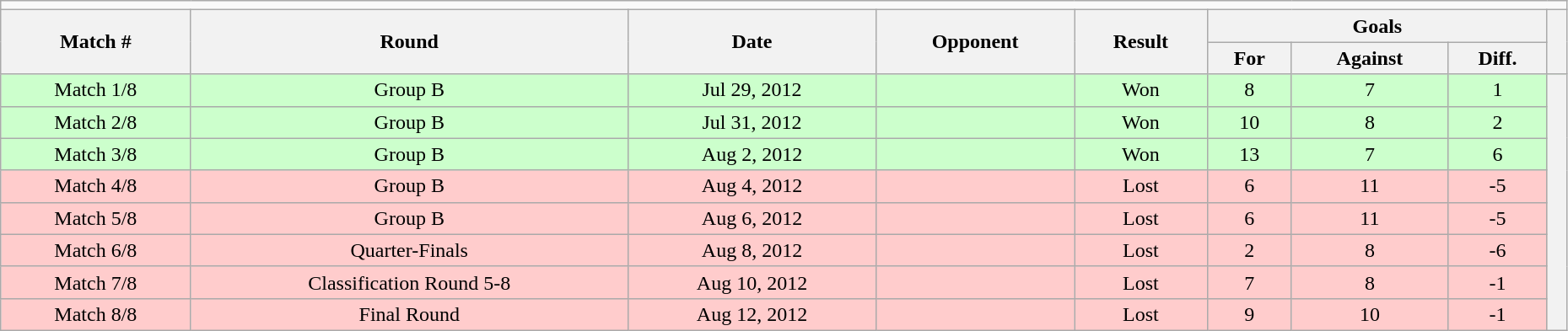<table class="wikitable" style="text-align: center; width: 98%; font-size: 100%; margin-left: 1em;">
<tr>
<td colspan="10"></td>
</tr>
<tr>
<th rowspan="2">Match #</th>
<th rowspan="2">Round</th>
<th rowspan="2">Date</th>
<th rowspan="2">Opponent</th>
<th rowspan="2">Result</th>
<th colspan="3">Goals</th>
<th rowspan="2"></th>
</tr>
<tr>
<th>For</th>
<th>Against</th>
<th>Diff.</th>
</tr>
<tr style="background: #cfc;">
<td>Match 1/8</td>
<td>Group B</td>
<td>Jul 29, 2012</td>
<td></td>
<td>Won</td>
<td>8</td>
<td>7</td>
<td>1</td>
<td rowspan="8" style="background: #f2f2f2;"></td>
</tr>
<tr style="background: #cfc;">
<td>Match 2/8</td>
<td>Group B</td>
<td>Jul 31, 2012</td>
<td></td>
<td>Won</td>
<td>10</td>
<td>8</td>
<td>2</td>
</tr>
<tr style="background: #cfc;">
<td>Match 3/8</td>
<td>Group B</td>
<td>Aug 2, 2012</td>
<td></td>
<td>Won</td>
<td>13</td>
<td>7</td>
<td>6</td>
</tr>
<tr style="background: #fcc;">
<td>Match 4/8</td>
<td>Group B</td>
<td>Aug 4, 2012</td>
<td></td>
<td>Lost</td>
<td>6</td>
<td>11</td>
<td>-5</td>
</tr>
<tr style="background: #fcc;">
<td>Match 5/8</td>
<td>Group B</td>
<td>Aug 6, 2012</td>
<td></td>
<td>Lost</td>
<td>6</td>
<td>11</td>
<td>-5</td>
</tr>
<tr style="background: #fcc;">
<td>Match 6/8</td>
<td>Quarter-Finals</td>
<td>Aug 8, 2012</td>
<td></td>
<td>Lost</td>
<td>2</td>
<td>8</td>
<td>-6</td>
</tr>
<tr style="background: #fcc;">
<td>Match 7/8</td>
<td>Classification Round 5-8</td>
<td>Aug 10, 2012</td>
<td></td>
<td>Lost</td>
<td>7</td>
<td>8</td>
<td>-1</td>
</tr>
<tr style="background: #fcc;">
<td>Match 8/8</td>
<td>Final Round</td>
<td>Aug 12, 2012</td>
<td></td>
<td>Lost</td>
<td>9</td>
<td>10</td>
<td>-1</td>
</tr>
</table>
